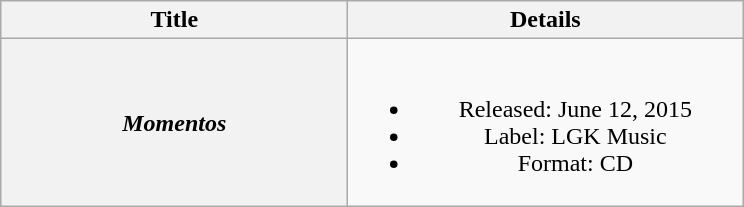<table class="wikitable plainrowheaders" style="text-align:center;">
<tr>
<th scope="col" style="width:14em;">Title</th>
<th scope="col" style="width:16em;">Details</th>
</tr>
<tr>
<th scope="row"><em>Momentos </em></th>
<td><br><ul><li>Released: June 12, 2015</li><li>Label: LGK Music</li><li>Format: CD</li></ul></td>
</tr>
</table>
